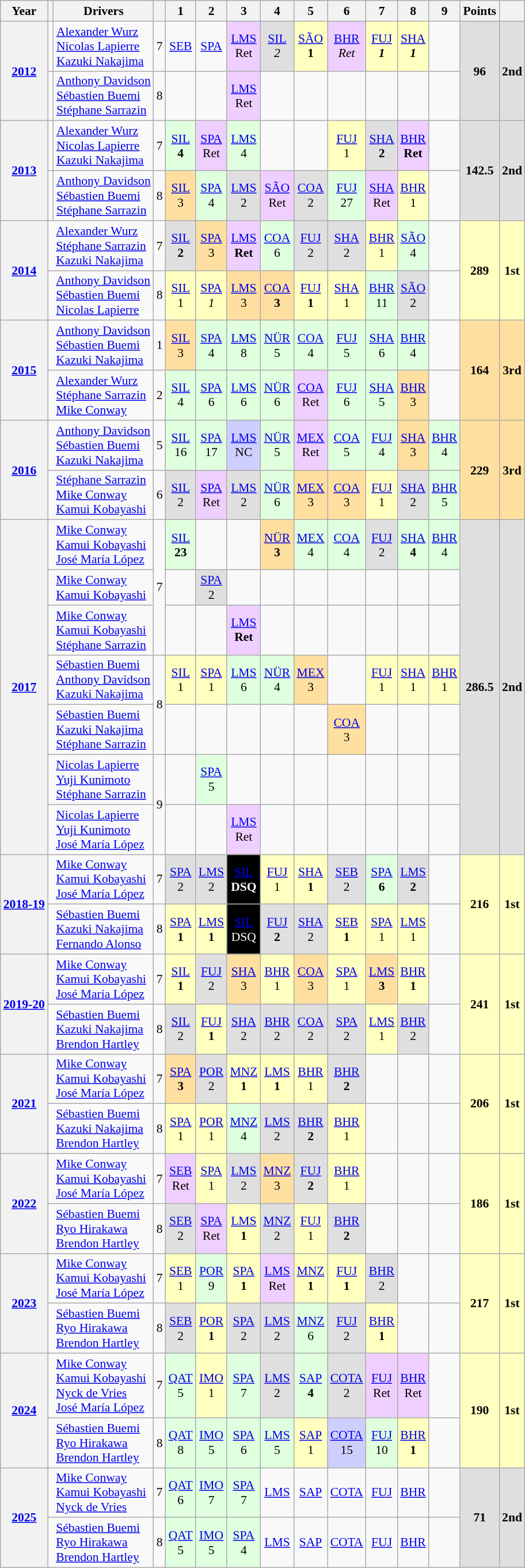<table class="wikitable" style="text-align:center; font-size:90%">
<tr>
<th scope="col">Year</th>
<th scope="col"></th>
<th scope="col">Drivers</th>
<th scope="col"></th>
<th scope="col">1</th>
<th scope="col">2</th>
<th scope="col">3</th>
<th scope="col">4</th>
<th scope="col">5</th>
<th scope="col">6</th>
<th scope="col">7</th>
<th scope="col">8</th>
<th scope="col">9</th>
<th scope="col">Points</th>
<th scope="col"></th>
</tr>
<tr>
<th rowspan=2><a href='#'>2012</a></th>
<td><br><br></td>
<td align=left><a href='#'>Alexander Wurz</a><br><a href='#'>Nicolas Lapierre</a><br><a href='#'>Kazuki Nakajima</a></td>
<td>7</td>
<td><a href='#'>SEB</a></td>
<td><a href='#'>SPA</a></td>
<td style="background:#efcfff;"><a href='#'>LMS</a><br>Ret</td>
<td style="background:#dfdfdf;"><a href='#'>SIL</a><br><em>2</em></td>
<td style="background:#ffffbf;"><a href='#'>SÃO</a><br><strong>1</strong></td>
<td style="background:#efcfff;"><a href='#'>BHR</a><br><em>Ret</em></td>
<td style="background:#ffffbf;"><a href='#'>FUJ</a><br><strong><em>1</em></strong></td>
<td style="background:#ffffbf;"><a href='#'>SHA</a><br><strong><em>1</em></strong></td>
<td></td>
<td rowspan="2" style="background:#dfdfdf;"><strong>96</strong></td>
<td rowspan="2" style="background:#dfdfdf;"><strong>2nd</strong></td>
</tr>
<tr>
<td><br><br></td>
<td align=left><a href='#'>Anthony Davidson</a><br><a href='#'>Sébastien Buemi</a><br><a href='#'>Stéphane Sarrazin</a></td>
<td>8</td>
<td></td>
<td></td>
<td style="background:#efcfff;"><a href='#'>LMS</a><br>Ret</td>
<td></td>
<td></td>
<td></td>
<td></td>
<td></td>
<td></td>
</tr>
<tr>
<th rowspan=2><a href='#'>2013</a></th>
<td><br><br></td>
<td align=left><a href='#'>Alexander Wurz</a><br><a href='#'>Nicolas Lapierre</a><br><a href='#'>Kazuki Nakajima</a></td>
<td>7</td>
<td style="background:#dfffdf;"><a href='#'>SIL</a><br><strong>4</strong></td>
<td style="background:#efcfff;"><a href='#'>SPA</a><br>Ret</td>
<td style="background:#dfffdf;"><a href='#'>LMS</a><br>4</td>
<td></td>
<td></td>
<td style="background:#ffffbf;"><a href='#'>FUJ</a><br>1</td>
<td style="background:#dfdfdf;"><a href='#'>SHA</a><br><strong>2</strong></td>
<td style="background:#efcfff;"><a href='#'>BHR</a><br><strong>Ret</strong></td>
<td></td>
<td rowspan="2" style="background:#dfdfdf;"><strong>142.5</strong></td>
<td rowspan="2" style="background:#dfdfdf;"><strong>2nd</strong></td>
</tr>
<tr>
<td><br><br></td>
<td align=left><a href='#'>Anthony Davidson</a><br><a href='#'>Sébastien Buemi</a><br><a href='#'>Stéphane Sarrazin</a></td>
<td>8</td>
<td style="background:#ffdf9f;"><a href='#'>SIL</a><br>3</td>
<td style="background:#dfffdf;"><a href='#'>SPA</a><br>4</td>
<td style="background:#dfdfdf;"><a href='#'>LMS</a><br>2</td>
<td style="background:#efcfff;"><a href='#'>SÃO</a><br>Ret</td>
<td style="background:#dfdfdf;"><a href='#'>COA</a><br>2</td>
<td style="background:#dfffdf;"><a href='#'>FUJ</a><br>27</td>
<td style="background:#efcfff;"><a href='#'>SHA</a><br>Ret</td>
<td style="background:#ffffbf;"><a href='#'>BHR</a><br>1</td>
<td></td>
</tr>
<tr>
<th rowspan="2"><a href='#'>2014</a></th>
<td style="border-right:0px"><br><br></td>
<td align="left" style="border-left:0px"><a href='#'>Alexander Wurz</a><br><a href='#'>Stéphane Sarrazin</a><br><a href='#'>Kazuki Nakajima</a></td>
<td>7</td>
<td style="background:#DFDFDF;"><a href='#'>SIL</a><br><strong>2</strong></td>
<td style="background:#FFDF9F;"><a href='#'>SPA</a><br>3</td>
<td style="background:#efcfff;"><a href='#'>LMS</a><br><strong>Ret</strong></td>
<td style="background:#DFFFDF;"><a href='#'>COA</a><br>6</td>
<td style="background:#DFDFDF;"><a href='#'>FUJ</a><br>2</td>
<td style="background:#DFDFDF;"><a href='#'>SHA</a><br>2</td>
<td style="background:#FFFFBF;"><a href='#'>BHR</a><br>1</td>
<td style="background:#DFFFDF;"><a href='#'>SÃO</a><br>4</td>
<td></td>
<td rowspan="2" style="background:#FFFFBF;"><strong>289</strong></td>
<td rowspan="2" style="background:#FFFFBF;"><strong>1st</strong></td>
</tr>
<tr>
<td style="border-right:0px"><br><br></td>
<td align="left" style="border-left:0px"><a href='#'>Anthony Davidson</a><br><a href='#'>Sébastien Buemi</a><br><a href='#'>Nicolas Lapierre</a></td>
<td>8</td>
<td style="background:#FFFFBF;"><a href='#'>SIL</a><br>1</td>
<td style="background:#FFFFBF;"><a href='#'>SPA</a><br><em>1</em></td>
<td style="background-color:#FFDF9F"><a href='#'>LMS</a><br>3</td>
<td style="background-color:#FFDF9F"><a href='#'>COA</a><br><strong>3</strong></td>
<td style="background:#FFFFBF;"><a href='#'>FUJ</a><br><strong>1</strong></td>
<td style="background:#FFFFBF;"><a href='#'>SHA</a><br>1</td>
<td style="background:#DFFFDF;"><a href='#'>BHR</a><br>11</td>
<td style="background:#DFDFDF;"><a href='#'>SÃO</a><br>2</td>
<td></td>
</tr>
<tr>
<th rowspan="2"><a href='#'>2015</a></th>
<td style="border-right:0px"><br><br></td>
<td align="left" style="border-left:0px"><a href='#'>Anthony Davidson</a><br><a href='#'>Sébastien Buemi</a><br><a href='#'>Kazuki Nakajima</a></td>
<td>1</td>
<td style="background:#FFDF9F;"><a href='#'>SIL</a><br>3</td>
<td style="background:#DFFFDF;"><a href='#'>SPA</a><br>4</td>
<td style="background:#DFFFDF;"><a href='#'>LMS</a><br>8</td>
<td style="background:#DFFFDF;"><a href='#'>NÜR</a><br>5</td>
<td style="background:#DFFFDF;"><a href='#'>COA</a><br>4</td>
<td style="background:#DFFFDF;"><a href='#'>FUJ</a><br>5</td>
<td style="background:#DFFFDF;"><a href='#'>SHA</a><br>6</td>
<td style="background:#DFFFDF;"><a href='#'>BHR</a><br>4</td>
<td></td>
<td rowspan="2" style="background-color:#ffdf9f"><strong>164</strong></td>
<td rowspan="2" style="background-color:#ffdf9f"><strong>3rd</strong></td>
</tr>
<tr>
<td style="border-right:0px"><br><br></td>
<td align="left" style="border-left:0px"><a href='#'>Alexander Wurz</a><br><a href='#'>Stéphane Sarrazin</a><br><a href='#'>Mike Conway</a></td>
<td>2</td>
<td style="background:#DFFFDF;"><a href='#'>SIL</a><br>4</td>
<td style="background:#DFFFDF;"><a href='#'>SPA</a><br>6</td>
<td style="background:#DFFFDF;"><a href='#'>LMS</a><br>6</td>
<td style="background:#DFFFDF;"><a href='#'>NÜR</a><br>6</td>
<td style="background:#EFCFFF;"><a href='#'>COA</a><br>Ret</td>
<td style="background:#DFFFDF;"><a href='#'>FUJ</a><br>6</td>
<td style="background:#DFFFDF;"><a href='#'>SHA</a><br>5</td>
<td style="background:#FFDF9F;"><a href='#'>BHR</a><br>3</td>
<td></td>
</tr>
<tr>
<th rowspan="2"><a href='#'>2016</a></th>
<td style="border-right:0px"><br><br></td>
<td align="left" style="border-left:0px"><a href='#'>Anthony Davidson</a><br><a href='#'>Sébastien Buemi</a><br><a href='#'>Kazuki Nakajima</a></td>
<td>5</td>
<td style="background:#DFFFDF;"><a href='#'>SIL</a><br>16</td>
<td style="background:#DFFFDF;"><a href='#'>SPA</a><br>17</td>
<td style="background:#CFCFFF;"><a href='#'>LMS</a><br>NC</td>
<td style="background:#DFFFDF;"><a href='#'>NÜR</a><br>5</td>
<td style="background:#efcfff;"><a href='#'>MEX</a><br>Ret</td>
<td style="background:#DFFFDF;"><a href='#'>COA</a><br>5</td>
<td style="background:#DFFFDF;"><a href='#'>FUJ</a><br>4</td>
<td style="background:#FFDF9F;"><a href='#'>SHA</a><br>3</td>
<td style="background:#DFFFDF;"><a href='#'>BHR</a><br>4</td>
<td rowspan="2" style="background:#FFDF9F;"><strong>229</strong></td>
<td rowspan="2" style="background:#FFDF9F;"><strong>3rd</strong></td>
</tr>
<tr>
<td style="border-right:0px"><br><br></td>
<td align="left" style="border-left:0px"><a href='#'>Stéphane Sarrazin</a><br><a href='#'>Mike Conway</a><br><a href='#'>Kamui Kobayashi</a></td>
<td>6</td>
<td style="background:#DFDFDF;"><a href='#'>SIL</a><br>2</td>
<td style="background:#efcfff;"><a href='#'>SPA</a><br>Ret</td>
<td style="background:#DFDFDF;"><a href='#'>LMS</a><br>2</td>
<td style="background:#DFFFDF;"><a href='#'>NÜR</a><br>6</td>
<td style="background:#FFDF9F;"><a href='#'>MEX</a><br>3</td>
<td style="background:#FFDF9F;"><a href='#'>COA</a><br>3</td>
<td style="background:#FFFFBF;"><a href='#'>FUJ</a><br>1</td>
<td style="background:#DFDFDF;"><a href='#'>SHA</a><br>2</td>
<td style="background:#DFFFDF;"><a href='#'>BHR</a><br>5</td>
</tr>
<tr>
<th rowspan="7"><a href='#'>2017</a></th>
<td style="border-right:0px"><br><br></td>
<td align="left" style="border-left:0px"><a href='#'>Mike Conway</a><br><a href='#'>Kamui Kobayashi</a><br><a href='#'>José María López</a></td>
<td rowspan=3>7</td>
<td style="background:#DFFFDF;"><a href='#'>SIL</a><br><strong>23</strong></td>
<td></td>
<td></td>
<td style="background:#FFDF9F;"><a href='#'>NÜR</a><br><strong>3</strong></td>
<td style="background:#DFFFDF;"><a href='#'>MEX</a><br>4</td>
<td style="background:#DFFFDF;"><a href='#'>COA</a><br>4</td>
<td style="background:#DFDFDF;"><a href='#'>FUJ</a><br>2</td>
<td style="background:#DFFFDF;"><a href='#'>SHA</a><br><strong>4</strong></td>
<td style="background:#DFFFDF;"><a href='#'>BHR</a><br>4</td>
<td rowspan="7" style="background:#DFDFDF;"><strong>286.5</strong></td>
<td rowspan="7" style="background:#DFDFDF;"><strong>2nd</strong></td>
</tr>
<tr>
<td style="border-right:0px"><br></td>
<td align="left" style="border-left:0px"><a href='#'>Mike Conway</a><br><a href='#'>Kamui Kobayashi</a></td>
<td></td>
<td style="background:#DFDFDF;"><a href='#'>SPA</a><br>2</td>
<td></td>
<td></td>
<td></td>
<td></td>
<td></td>
<td></td>
<td></td>
</tr>
<tr>
<td style="border-right:0px"><br><br></td>
<td align="left" style="border-left:0px"><a href='#'>Mike Conway</a><br><a href='#'>Kamui Kobayashi</a><br><a href='#'>Stéphane Sarrazin</a></td>
<td></td>
<td></td>
<td style="background:#efcfff;"><a href='#'>LMS</a><br><strong>Ret</strong></td>
<td></td>
<td></td>
<td></td>
<td></td>
<td></td>
<td></td>
</tr>
<tr>
<td style="border-right:0px"><br><br></td>
<td align="left" style="border-left:0px"><a href='#'>Sébastien Buemi</a><br><a href='#'>Anthony Davidson</a><br><a href='#'>Kazuki Nakajima</a></td>
<td rowspan=2>8</td>
<td style="background:#FFFFBF;"><a href='#'>SIL</a><br>1</td>
<td style="background:#FFFFBF;"><a href='#'>SPA</a><br>1</td>
<td style="background:#DFFFDF;"><a href='#'>LMS</a><br>6</td>
<td style="background:#DFFFDF;"><a href='#'>NÜR</a><br>4</td>
<td style="background:#FFDF9F;"><a href='#'>MEX</a><br>3</td>
<td></td>
<td style="background:#FFFFBF;"><a href='#'>FUJ</a><br>1</td>
<td style="background:#FFFFBF;"><a href='#'>SHA</a><br>1</td>
<td style="background:#FFFFBF;"><a href='#'>BHR</a><br>1</td>
</tr>
<tr>
<td style="border-right:0px"><br><br></td>
<td align="left" style="border-left:0px"><a href='#'>Sébastien Buemi</a><br><a href='#'>Kazuki Nakajima</a><br><a href='#'>Stéphane Sarrazin</a></td>
<td></td>
<td></td>
<td></td>
<td></td>
<td></td>
<td style="background:#FFDF9F;"><a href='#'>COA</a><br>3</td>
<td></td>
<td></td>
<td></td>
</tr>
<tr>
<td style="border-right:0px"><br><br></td>
<td align="left" style="border-left:0px" style="background-color: #ffcccc"><a href='#'>Nicolas Lapierre</a><br><a href='#'>Yuji Kunimoto</a><br><a href='#'>Stéphane Sarrazin</a></td>
<td rowspan=2>9</td>
<td style=></td>
<td style="background:#DFFFDF;"><a href='#'>SPA</a><br>5</td>
<td style=></td>
<td style=></td>
<td style=></td>
<td style=></td>
<td style=></td>
<td style=></td>
<td style=></td>
</tr>
<tr>
<td style="border-right:0px"><br><br></td>
<td align="left" style="border-left:0px" style="background-color: #ffcccc"><a href='#'>Nicolas Lapierre</a><br><a href='#'>Yuji Kunimoto</a><br><a href='#'>José María López</a></td>
<td style=></td>
<td style=></td>
<td style="background:#efcfff;"><a href='#'>LMS</a><br>Ret</td>
<td style=></td>
<td style=></td>
<td style=></td>
<td style=></td>
<td style=></td>
<td style=></td>
</tr>
<tr>
<th rowspan="2"><a href='#'>2018-19</a></th>
<td style="border-right:0px"><br><br></td>
<td align="left" style="border-left:0px"><a href='#'>Mike Conway</a><br><a href='#'>Kamui Kobayashi</a><br><a href='#'>José María López</a></td>
<td>7</td>
<td style="background:#DFDFDF;"><a href='#'>SPA</a><br>2</td>
<td style="background:#DFDFDF;"><a href='#'>LMS</a><br>2</td>
<td style="background-color:#000000; color:white"><a href='#'><span>SIL</span></a><br><strong>DSQ</strong></td>
<td style="background:#FFFFBF;"><a href='#'>FUJ</a><br>1</td>
<td style="background:#FFFFBF;"><a href='#'>SHA</a><br><strong>1</strong></td>
<td style="background:#DFDFDF;"><a href='#'>SEB</a><br>2</td>
<td style="background:#DFFFDF;"><a href='#'>SPA</a><br><strong>6</strong></td>
<td style="background:#DFDFDF;"><a href='#'>LMS</a><br><strong>2</strong></td>
<td></td>
<td rowspan="2" style="background:#FFFFBF;"><strong>216</strong></td>
<td rowspan="2" style="background:#FFFFBF;"><strong>1st</strong></td>
</tr>
<tr>
<td style="border-right:0px"><br><br></td>
<td align="left" style="border-left:0px"><a href='#'>Sébastien Buemi</a><br><a href='#'>Kazuki Nakajima</a><br><a href='#'>Fernando Alonso</a></td>
<td>8</td>
<td style="background:#FFFFBF;"><a href='#'>SPA</a><br><strong>1</strong></td>
<td style="background:#FFFFBF;"><a href='#'>LMS</a><br><strong>1</strong></td>
<td style="background-color:#000000; color:white"><a href='#'><span>SIL</span></a><br>DSQ</td>
<td style="background:#DFDFDF;"><a href='#'>FUJ</a><br><strong>2</strong></td>
<td style="background:#DFDFDF;"><a href='#'>SHA</a><br>2</td>
<td style="background:#FFFFBF;"><a href='#'>SEB</a><br><strong>1</strong></td>
<td style="background:#FFFFBF;"><a href='#'>SPA</a><br>1</td>
<td style="background:#FFFFBF;"><a href='#'>LMS</a><br>1</td>
<td></td>
</tr>
<tr>
<th rowspan="2"><a href='#'>2019-20</a></th>
<td style="border-right:0px"><br><br></td>
<td align="left" style="border-left:0px"><a href='#'>Mike Conway</a><br><a href='#'>Kamui Kobayashi</a><br><a href='#'>José María López</a></td>
<td>7</td>
<td style="background:#FFFFBF;"><a href='#'>SIL</a><br><strong>1</strong></td>
<td style="background:#DFDFDF;"><a href='#'>FUJ</a><br>2</td>
<td style="background:#FFDF9F;"><a href='#'>SHA</a><br>3</td>
<td style="background:#FFFFBF;"><a href='#'>BHR</a><br>1</td>
<td style="background:#FFDF9F;"><a href='#'>COA</a><br>3</td>
<td style="background:#FFFFBF;"><a href='#'>SPA</a><br>1</td>
<td style="background:#FFDF9F;"><a href='#'>LMS</a><br><strong>3</strong></td>
<td style="background:#FFFFBF;"><a href='#'>BHR</a><br><strong>1</strong></td>
<td></td>
<td rowspan="2" style="background:#FFFFBF;"><strong>241</strong></td>
<td rowspan="2" style="background:#FFFFBF;"><strong>1st</strong></td>
</tr>
<tr>
<td style="border-right:0px"><br><br></td>
<td align="left" style="border-left:0px"><a href='#'>Sébastien Buemi</a><br><a href='#'>Kazuki Nakajima</a><br><a href='#'>Brendon Hartley</a></td>
<td>8</td>
<td style="background:#DFDFDF;"><a href='#'>SIL</a><br>2</td>
<td style="background:#FFFFBF;"><a href='#'>FUJ</a><br><strong>1</strong></td>
<td style="background:#DFDFDF;"><a href='#'>SHA</a><br>2</td>
<td style="background:#DFDFDF;"><a href='#'>BHR</a><br>2</td>
<td style="background:#DFDFDF;"><a href='#'>COA</a><br>2</td>
<td style="background:#DFDFDF;"><a href='#'>SPA</a><br>2</td>
<td style="background:#FFFFBF;"><a href='#'>LMS</a><br>1</td>
<td style="background:#DFDFDF;"><a href='#'>BHR</a><br>2</td>
<td></td>
</tr>
<tr>
<th rowspan="2"><a href='#'>2021</a></th>
<td style="border-right:0px"><br><br></td>
<td align="left" style="border-left:0px"><a href='#'>Mike Conway</a><br><a href='#'>Kamui Kobayashi</a><br><a href='#'>José María López</a></td>
<td>7</td>
<td style="background:#FFDF9F;"><a href='#'>SPA</a> <br><strong>3</strong></td>
<td style="background:#DFDFDF;"><a href='#'>POR</a> <br> 2</td>
<td style="background:#FFFFBF;"><a href='#'>MNZ</a> <br><strong>1</strong></td>
<td style="background:#FFFFBF;"><a href='#'>LMS</a> <br><strong>1</strong></td>
<td style="background:#FFFFBF;"><a href='#'>BHR</a> <br> 1</td>
<td style="background:#DFDFDF;"><a href='#'>BHR</a> <br><strong>2</strong></td>
<td style=></td>
<td style=></td>
<td></td>
<td rowspan="2" style="background:#FFFFBF;"><strong>206</strong></td>
<td rowspan="2" style="background:#FFFFBF;"><strong>1st</strong></td>
</tr>
<tr>
<td style="border-right:0px"><br><br></td>
<td align="left" style="border-left:0px"><a href='#'>Sébastien Buemi</a><br><a href='#'>Kazuki Nakajima</a><br><a href='#'>Brendon Hartley</a></td>
<td>8</td>
<td style="background:#FFFFBF;"><a href='#'>SPA</a> <br> 1</td>
<td style="background:#FFFFBF;"><a href='#'>POR</a> <br> 1</td>
<td style="background:#DFFFDF;"><a href='#'>MNZ</a> <br> 4</td>
<td style="background:#DFDFDF;"><a href='#'>LMS</a> <br> 2</td>
<td style="background:#DFDFDF;"><a href='#'>BHR</a> <br><strong>2</strong></td>
<td style="background:#FFFFBF;"><a href='#'>BHR</a> <br> 1</td>
<td style=></td>
<td style=></td>
<td></td>
</tr>
<tr>
<th rowspan="2"><a href='#'>2022</a></th>
<td style="border-right:0px"><br><br></td>
<td align="left" style="border-left:0px"><a href='#'>Mike Conway</a><br><a href='#'>Kamui Kobayashi</a><br><a href='#'>José María López</a></td>
<td>7</td>
<td style="background:#EFCFFF;"><a href='#'>SEB</a> <br>Ret</td>
<td style="background:#FFFFBF;"><a href='#'>SPA</a> <br> 1</td>
<td style="background:#DFDFDF;"><a href='#'>LMS</a> <br>2</td>
<td style="background:#FFDF9F;"><a href='#'>MNZ</a> <br>3</td>
<td style="background:#DFDFDF;"><a href='#'>FUJ</a> <br> <strong>2</strong></td>
<td style="background:#FFFFBF;"><a href='#'>BHR</a> <br>1</td>
<td style=></td>
<td style=></td>
<td></td>
<td rowspan="2" style="background:#FFFFBF;"><strong>186</strong></td>
<td rowspan="2" style="background:#FFFFBF;"><strong>1st</strong></td>
</tr>
<tr>
<td style="border-right:0px"><br><br></td>
<td align="left" style="border-left:0px"><a href='#'>Sébastien Buemi</a><br><a href='#'>Ryo Hirakawa</a><br><a href='#'>Brendon Hartley</a></td>
<td>8</td>
<td style="background:#DFDFDF;"><a href='#'>SEB</a> <br> 2</td>
<td style="background:#EFCFFF;"><a href='#'>SPA</a> <br> Ret</td>
<td style="background:#FFFFBF;"><a href='#'>LMS</a> <br> <strong>1</strong></td>
<td style="background:#DFDFDF;"><a href='#'>MNZ</a> <br> 2</td>
<td style="background:#FFFFBF;"><a href='#'>FUJ</a> <br>1</td>
<td style="background:#DFDFDF;"><a href='#'>BHR</a> <br> <strong>2</strong></td>
<td style=></td>
<td style=></td>
<td></td>
</tr>
<tr>
<th rowspan="2"><a href='#'>2023</a></th>
<td style="border-right:0px"><br><br></td>
<td align="left" style="border-left:0px"><a href='#'>Mike Conway</a><br><a href='#'>Kamui Kobayashi</a><br><a href='#'>José María López</a></td>
<td>7</td>
<td style="background:#FFFFBF;"><a href='#'>SEB</a> <br>1</td>
<td style="background:#DFFFDF;"><a href='#'>POR</a> <br> 9</td>
<td style="background:#FFFFBF;"><a href='#'>SPA</a> <br><strong>1</strong></td>
<td style="background:#EFCFFF;"><a href='#'>LMS</a> <br>Ret</td>
<td style="background:#FFFFBF;"><a href='#'>MNZ</a> <br><strong>1</strong></td>
<td style="background:#FFFFBF;"><a href='#'>FUJ</a> <br><strong>1</strong></td>
<td style="background:#DFDFDF;"><a href='#'>BHR</a> <br>2</td>
<td style=></td>
<td></td>
<td rowspan="2" style="background:#FFFFBF;"><strong>217</strong></td>
<td rowspan="2" style="background:#FFFFBF;"><strong>1st</strong></td>
</tr>
<tr>
<td style="border-right:0px"><br><br></td>
<td align="left" style="border-left:0px"><a href='#'>Sébastien Buemi</a><br><a href='#'>Ryo Hirakawa</a><br><a href='#'>Brendon Hartley</a></td>
<td>8</td>
<td style="background:#DFDFDF;"><a href='#'>SEB</a> <br>2</td>
<td style="background:#FFFFBF;"><a href='#'>POR</a> <br><strong>1</strong></td>
<td style="background:#DFDFDF;"><a href='#'>SPA</a> <br>2</td>
<td style="background:#DFDFDF;"><a href='#'>LMS</a> <br>2</td>
<td style="background:#dfffdf;"><a href='#'>MNZ</a> <br>6</td>
<td style="background:#DFDFDF;"><a href='#'>FUJ</a> <br>2</td>
<td style="background:#FFFFBF;"><a href='#'>BHR</a> <br><strong>1</strong></td>
<td style=></td>
</tr>
<tr>
<th rowspan="2"><a href='#'>2024</a></th>
<td style="border-right:0px"><br><br><br></td>
<td align="left" style="border-left:0px"><a href='#'>Mike Conway</a><br><a href='#'>Kamui Kobayashi</a><br><a href='#'>Nyck de Vries</a><br><a href='#'>José María López</a></td>
<td>7</td>
<td style="background:#dfffdf;"><a href='#'>QAT</a><br>5</td>
<td style="background:#FFFFBF;"><a href='#'>IMO</a><br>1</td>
<td style="background:#dfffdf;"><a href='#'>SPA</a><br>7</td>
<td style="background:#DFDFDF;"><a href='#'>LMS</a><br>2</td>
<td style="background:#dfffdf;"><a href='#'>SAP</a><br><strong>4</strong></td>
<td style="background:#DFDFDF;"><a href='#'>COTA</a><br>2</td>
<td style="background:#EFCFFF;"><a href='#'>FUJ</a><br>Ret</td>
<td style="background:#EFCFFF;"><a href='#'>BHR</a><br>Ret</td>
<td></td>
<td rowspan="2" style="background:#FFFFBF;"><strong>190</strong></td>
<td rowspan="2" style="background:#FFFFBF;"><strong>1st</strong></td>
</tr>
<tr>
<td style="border-right:0px"><br><br></td>
<td align="left" style="border-left:0px"><a href='#'>Sébastien Buemi</a><br><a href='#'>Ryo Hirakawa</a><br><a href='#'>Brendon Hartley</a></td>
<td>8</td>
<td style="background:#dfffdf;"><a href='#'>QAT</a><br>8</td>
<td style="background:#dfffdf;"><a href='#'>IMO</a><br>5</td>
<td style="background:#dfffdf;"><a href='#'>SPA</a><br>6</td>
<td style="background:#dfffdf;"><a href='#'>LMS</a><br>5</td>
<td style="background:#FFFFBF;"><a href='#'>SAP</a><br>1</td>
<td style="background:#CFCFFF;"><a href='#'>COTA</a><br>15</td>
<td style="background:#dfffdf;"><a href='#'>FUJ</a><br>10</td>
<td style="background:#FFFFBF;"><a href='#'>BHR</a><br><strong>1</strong></td>
</tr>
<tr>
<th rowspan="2"><a href='#'>2025</a></th>
<td style="border-right:0px"><br><br></td>
<td align="left" style="border-left:0px"><a href='#'>Mike Conway</a><br><a href='#'>Kamui Kobayashi</a><br><a href='#'>Nyck de Vries</a></td>
<td>7</td>
<td style="background:#dfffdf;"><a href='#'>QAT</a><br>6</td>
<td style="background:#dfffdf;"><a href='#'>IMO</a><br>7</td>
<td style="background:#dfffdf;"><a href='#'>SPA</a><br>7</td>
<td><a href='#'>LMS</a></td>
<td><a href='#'>SAP</a></td>
<td><a href='#'>COTA</a></td>
<td><a href='#'>FUJ</a></td>
<td><a href='#'>BHR</a></td>
<td></td>
<td rowspan="2" style="background:#DFDFDF;"><strong>71</strong></td>
<td rowspan="2" style="background:#DFDFDF;"><strong>2nd</strong></td>
</tr>
<tr>
<td style="border-right:0px"><br><br></td>
<td align="left" style="border-left:0px"><a href='#'>Sébastien Buemi</a><br><a href='#'>Ryo Hirakawa</a><br><a href='#'>Brendon Hartley</a></td>
<td>8</td>
<td style="background:#dfffdf;"><a href='#'>QAT</a><br>5</td>
<td style="background:#dfffdf;"><a href='#'>IMO</a><br>5</td>
<td style="background:#dfffdf;"><a href='#'>SPA</a><br>4</td>
<td><a href='#'>LMS</a></td>
<td><a href='#'>SAP</a></td>
<td><a href='#'>COTA</a></td>
<td><a href='#'>FUJ</a></td>
<td><a href='#'>BHR</a></td>
<td></td>
</tr>
</table>
